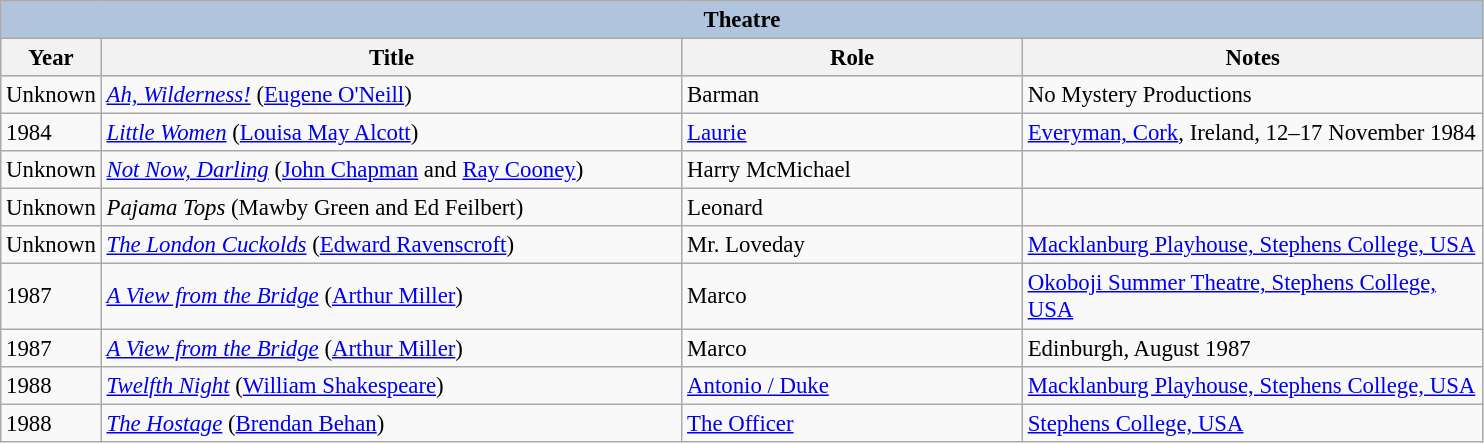<table class="wikitable" style="font-size:95%;">
<tr bgcolor="#CCCCCC" align="center">
<th colspan="4" style="background: LightSteelBlue;">Theatre</th>
</tr>
<tr style="background:#ccc; text-align:center;">
<th scope="col" width="7px">Year</th>
<th scope="col" width="380px">Title</th>
<th scope="col" width="220px">Role</th>
<th scope="col" width="300px">Notes</th>
</tr>
<tr>
<td>Unknown</td>
<td><em><a href='#'>Ah, Wilderness!</a></em> (<a href='#'>Eugene O'Neill</a>)</td>
<td>Barman </td>
<td>No Mystery Productions</td>
</tr>
<tr>
<td>1984</td>
<td><em><a href='#'>Little Women</a></em> (<a href='#'>Louisa May Alcott</a>)</td>
<td><a href='#'>Laurie</a></td>
<td><a href='#'>Everyman, Cork</a>, Ireland, 12–17 November 1984</td>
</tr>
<tr>
<td>Unknown</td>
<td><em> <a href='#'>Not Now, Darling</a></em> (<a href='#'>John Chapman</a> and <a href='#'>Ray Cooney</a>)</td>
<td>Harry McMichael </td>
<td></td>
</tr>
<tr>
<td>Unknown</td>
<td><em> Pajama Tops</em> (Mawby Green and Ed Feilbert)</td>
<td>Leonard </td>
<td></td>
</tr>
<tr>
<td>Unknown</td>
<td><em><a href='#'>The London Cuckolds</a></em> (<a href='#'>Edward Ravenscroft</a>)</td>
<td>Mr. Loveday </td>
<td><a href='#'>Macklanburg Playhouse, Stephens College, USA</a></td>
</tr>
<tr>
<td>1987</td>
<td><em><a href='#'>A View from the Bridge</a></em> (<a href='#'>Arthur Miller</a>)</td>
<td>Marco </td>
<td><a href='#'>Okoboji Summer Theatre, Stephens College, USA</a></td>
</tr>
<tr>
<td>1987</td>
<td><em><a href='#'>A View from the Bridge</a></em> (<a href='#'>Arthur Miller</a>)</td>
<td>Marco </td>
<td>Edinburgh, August 1987</td>
</tr>
<tr>
<td>1988</td>
<td><em><a href='#'>Twelfth Night</a></em> (<a href='#'>William Shakespeare</a>)</td>
<td><a href='#'>Antonio / Duke</a></td>
<td><a href='#'>Macklanburg Playhouse, Stephens College, USA</a></td>
</tr>
<tr>
<td>1988</td>
<td><em><a href='#'>The Hostage</a></em> (<a href='#'>Brendan Behan</a>)</td>
<td><a href='#'>The Officer</a></td>
<td><a href='#'>Stephens College, USA</a></td>
</tr>
</table>
